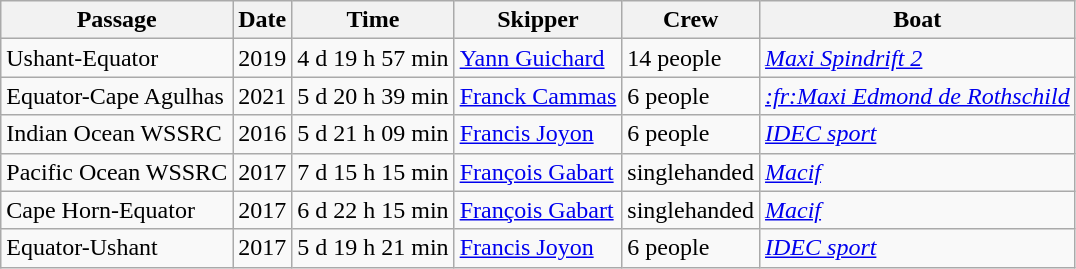<table class="wikitable alternance">
<tr>
<th>Passage</th>
<th>Date</th>
<th>Time</th>
<th>Skipper</th>
<th>Crew</th>
<th>Boat</th>
</tr>
<tr>
<td>Ushant-Equator</td>
<td>2019</td>
<td>4 d 19 h 57 min</td>
<td><a href='#'>Yann Guichard</a></td>
<td>14 people</td>
<td><em> <a href='#'>Maxi Spindrift 2</a> </em></td>
</tr>
<tr>
<td>Equator-Cape Agulhas</td>
<td>2021</td>
<td>5 d 20 h 39 min</td>
<td><a href='#'>Franck Cammas</a></td>
<td> 6 people</td>
<td><em> <a href='#'>:fr:Maxi Edmond de Rothschild</a> </em></td>
</tr>
<tr>
<td>Indian Ocean WSSRC</td>
<td>2016</td>
<td>5 d 21 h 09 min</td>
<td><a href='#'>Francis Joyon</a></td>
<td> 6 people</td>
<td><em> <a href='#'>IDEC sport</a> </em></td>
</tr>
<tr>
<td>Pacific Ocean WSSRC</td>
<td>2017</td>
<td>7 d 15 h 15 min</td>
<td><a href='#'>François Gabart</a></td>
<td>singlehanded</td>
<td><em> <a href='#'>Macif</a> </em></td>
</tr>
<tr>
<td>Cape Horn-Equator</td>
<td>2017</td>
<td>6 d 22 h 15 min</td>
<td><a href='#'>François Gabart</a></td>
<td>singlehanded</td>
<td><em> <a href='#'>Macif</a> </em></td>
</tr>
<tr>
<td>Equator-Ushant</td>
<td>2017</td>
<td>5 d 19 h 21 min</td>
<td><a href='#'>Francis Joyon</a></td>
<td> 6 people</td>
<td><em> <a href='#'>IDEC sport</a> </em></td>
</tr>
</table>
